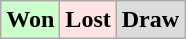<table class="wikitable">
<tr>
<td bgcolor="#ccffcc"><strong>Won</strong></td>
<td bgcolor="FFE4E1"><strong>Lost</strong></td>
<td bgcolor="DCDCDC"><strong>Draw</strong></td>
</tr>
</table>
